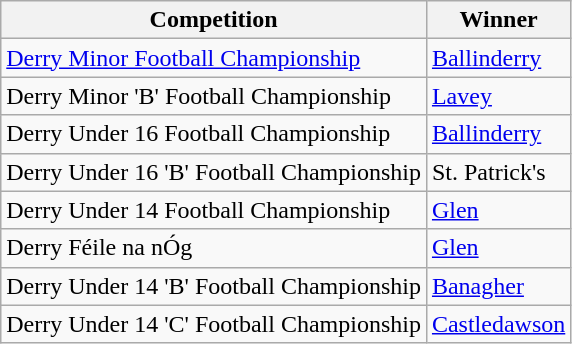<table class="wikitable">
<tr>
<th>Competition</th>
<th>Winner</th>
</tr>
<tr>
<td><a href='#'>Derry Minor Football Championship</a></td>
<td><a href='#'>Ballinderry</a></td>
</tr>
<tr>
<td>Derry Minor 'B' Football Championship</td>
<td><a href='#'>Lavey</a></td>
</tr>
<tr>
<td>Derry Under 16 Football Championship</td>
<td><a href='#'>Ballinderry</a></td>
</tr>
<tr>
<td>Derry Under 16 'B' Football Championship</td>
<td>St. Patrick's</td>
</tr>
<tr>
<td>Derry Under 14 Football Championship</td>
<td><a href='#'>Glen</a></td>
</tr>
<tr>
<td>Derry Féile na nÓg</td>
<td><a href='#'>Glen</a></td>
</tr>
<tr>
<td>Derry Under 14 'B' Football Championship</td>
<td><a href='#'>Banagher</a></td>
</tr>
<tr>
<td>Derry Under 14 'C' Football Championship</td>
<td><a href='#'>Castledawson</a></td>
</tr>
</table>
